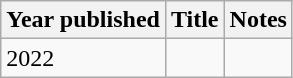<table class="wikitable sortable">
<tr>
<th>Year published</th>
<th>Title</th>
<th class="unsortable">Notes</th>
</tr>
<tr>
<td>2022</td>
<td></td>
<td></td>
</tr>
</table>
